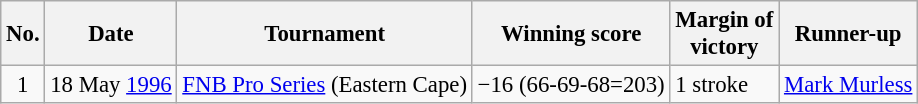<table class="wikitable" style="font-size:95%;">
<tr>
<th>No.</th>
<th>Date</th>
<th>Tournament</th>
<th>Winning score</th>
<th>Margin of<br>victory</th>
<th>Runner-up</th>
</tr>
<tr>
<td align=center>1</td>
<td align=right>18 May <a href='#'>1996</a></td>
<td><a href='#'>FNB Pro Series</a> (Eastern Cape)</td>
<td>−16 (66-69-68=203)</td>
<td>1 stroke</td>
<td> <a href='#'>Mark Murless</a></td>
</tr>
</table>
